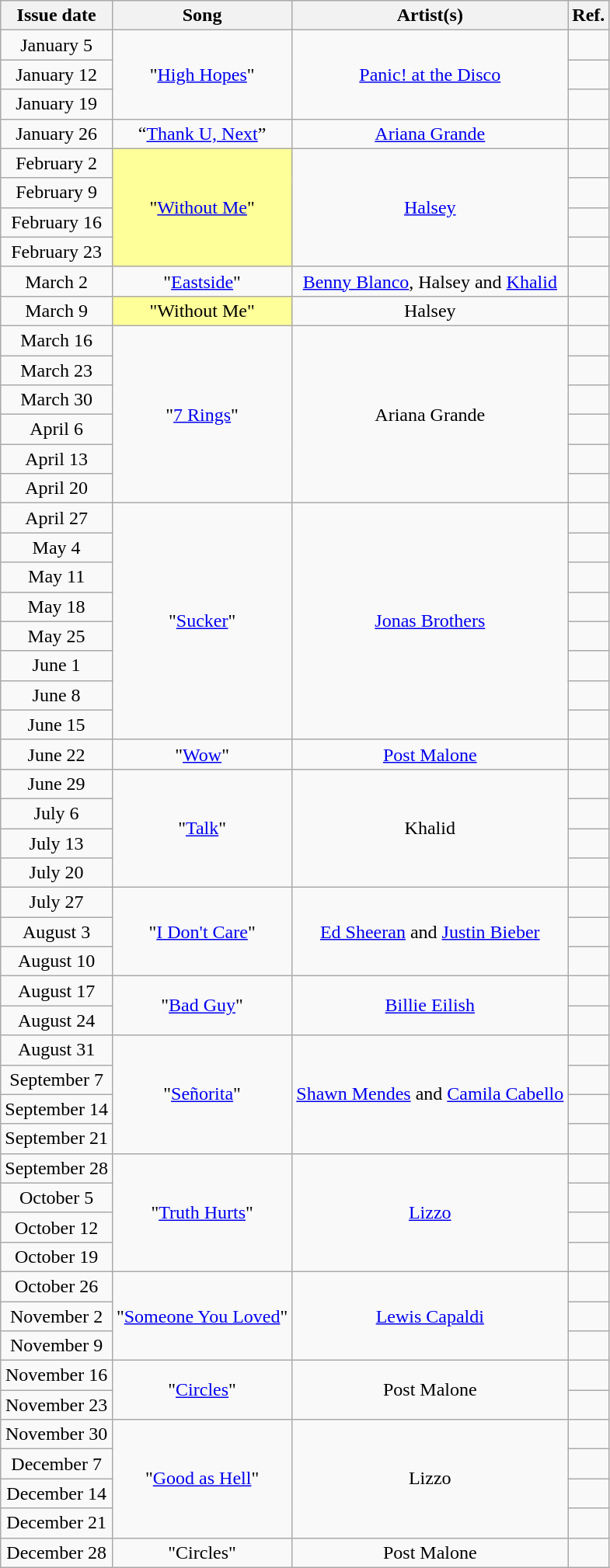<table class="wikitable" style="text-align: center;">
<tr>
<th>Issue date</th>
<th>Song</th>
<th>Artist(s)</th>
<th>Ref.</th>
</tr>
<tr>
<td>January 5</td>
<td rowspan="3">"<a href='#'>High Hopes</a>"</td>
<td rowspan="3"><a href='#'>Panic! at the Disco</a></td>
<td></td>
</tr>
<tr>
<td>January 12</td>
<td></td>
</tr>
<tr>
<td>January 19</td>
<td></td>
</tr>
<tr>
<td>January 26</td>
<td>“<a href='#'>Thank U, Next</a>”</td>
<td><a href='#'>Ariana Grande</a></td>
<td></td>
</tr>
<tr>
<td>February 2</td>
<td bgcolor=#FFFF99 rowspan="4">"<a href='#'>Without Me</a>" </td>
<td rowspan="4"><a href='#'>Halsey</a></td>
<td></td>
</tr>
<tr>
<td>February 9</td>
<td></td>
</tr>
<tr>
<td>February 16</td>
<td></td>
</tr>
<tr>
<td>February 23</td>
<td></td>
</tr>
<tr>
<td>March 2</td>
<td>"<a href='#'>Eastside</a>"</td>
<td><a href='#'>Benny Blanco</a>, Halsey and <a href='#'>Khalid</a></td>
<td></td>
</tr>
<tr>
<td>March 9</td>
<td bgcolor=#FFFF99>"Without Me" </td>
<td>Halsey</td>
<td></td>
</tr>
<tr>
<td>March 16</td>
<td rowspan="6">"<a href='#'>7 Rings</a>"</td>
<td rowspan="6">Ariana Grande</td>
<td></td>
</tr>
<tr>
<td>March 23</td>
<td></td>
</tr>
<tr>
<td>March 30</td>
<td></td>
</tr>
<tr>
<td>April 6</td>
<td></td>
</tr>
<tr>
<td>April 13</td>
<td></td>
</tr>
<tr>
<td>April 20</td>
<td></td>
</tr>
<tr>
<td>April 27</td>
<td rowspan="8">"<a href='#'>Sucker</a>"</td>
<td rowspan="8"><a href='#'>Jonas Brothers</a></td>
<td></td>
</tr>
<tr>
<td>May 4</td>
<td></td>
</tr>
<tr>
<td>May 11</td>
<td></td>
</tr>
<tr>
<td>May 18</td>
<td></td>
</tr>
<tr>
<td>May 25</td>
<td></td>
</tr>
<tr>
<td>June 1</td>
<td></td>
</tr>
<tr>
<td>June 8</td>
<td></td>
</tr>
<tr>
<td>June 15</td>
<td></td>
</tr>
<tr>
<td>June 22</td>
<td>"<a href='#'>Wow</a>"</td>
<td><a href='#'>Post Malone</a></td>
<td></td>
</tr>
<tr>
<td>June 29</td>
<td rowspan="4">"<a href='#'>Talk</a>"</td>
<td rowspan="4">Khalid</td>
<td></td>
</tr>
<tr>
<td>July 6</td>
<td></td>
</tr>
<tr>
<td>July 13</td>
<td></td>
</tr>
<tr>
<td>July 20</td>
<td></td>
</tr>
<tr>
<td>July 27</td>
<td rowspan="3">"<a href='#'>I Don't Care</a>"</td>
<td rowspan="3"><a href='#'>Ed Sheeran</a> and <a href='#'>Justin Bieber</a></td>
<td></td>
</tr>
<tr>
<td>August 3</td>
<td></td>
</tr>
<tr>
<td>August 10</td>
<td></td>
</tr>
<tr>
<td>August 17</td>
<td rowspan="2">"<a href='#'>Bad Guy</a>"</td>
<td rowspan="2"><a href='#'>Billie Eilish</a></td>
<td></td>
</tr>
<tr>
<td>August 24</td>
<td></td>
</tr>
<tr>
<td>August 31</td>
<td rowspan="4">"<a href='#'>Señorita</a>"</td>
<td rowspan="4"><a href='#'>Shawn Mendes</a> and <a href='#'>Camila Cabello</a></td>
<td></td>
</tr>
<tr>
<td>September 7</td>
<td></td>
</tr>
<tr>
<td>September 14</td>
<td></td>
</tr>
<tr>
<td>September 21</td>
<td></td>
</tr>
<tr>
<td>September 28</td>
<td rowspan="4">"<a href='#'>Truth Hurts</a>"</td>
<td rowspan="4"><a href='#'>Lizzo</a></td>
<td></td>
</tr>
<tr>
<td>October 5</td>
<td></td>
</tr>
<tr>
<td>October 12</td>
<td></td>
</tr>
<tr>
<td>October 19</td>
<td></td>
</tr>
<tr>
<td>October 26</td>
<td rowspan="3">"<a href='#'>Someone You Loved</a>"</td>
<td rowspan="3"><a href='#'>Lewis Capaldi</a></td>
<td></td>
</tr>
<tr>
<td>November 2</td>
<td></td>
</tr>
<tr>
<td>November 9</td>
<td></td>
</tr>
<tr>
<td>November 16</td>
<td rowspan="2">"<a href='#'>Circles</a>"</td>
<td rowspan="2">Post Malone</td>
<td></td>
</tr>
<tr>
<td>November 23</td>
<td></td>
</tr>
<tr>
<td>November 30</td>
<td rowspan="4">"<a href='#'>Good as Hell</a>"</td>
<td rowspan="4">Lizzo</td>
<td></td>
</tr>
<tr>
<td>December 7</td>
<td></td>
</tr>
<tr>
<td>December 14</td>
<td></td>
</tr>
<tr>
<td>December 21</td>
<td></td>
</tr>
<tr>
<td>December 28</td>
<td>"Circles"</td>
<td>Post Malone</td>
<td></td>
</tr>
</table>
